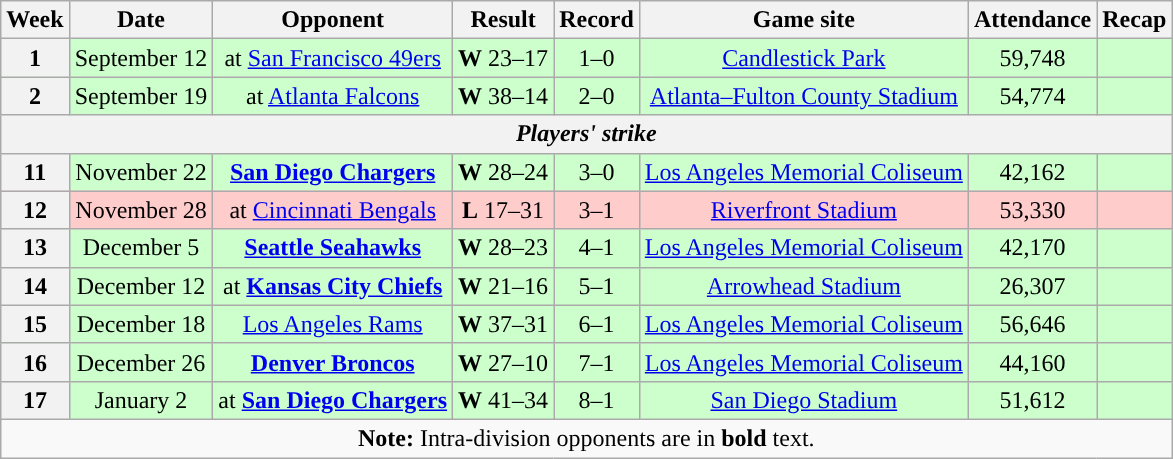<table class="wikitable" style="text-align:center">
<tr>
<th>Week</th>
<th>Date</th>
<th>Opponent</th>
<th>Result</th>
<th>Record</th>
<th>Game site</th>
<th>Attendance</th>
<th>Recap</th>
</tr>
<tr style="background:#cfc">
<th>1</th>
<td>September 12</td>
<td>at <a href='#'>San Francisco 49ers</a></td>
<td><strong>W</strong> 23–17</td>
<td>1–0</td>
<td><a href='#'>Candlestick Park</a></td>
<td>59,748</td>
<td></td>
</tr>
<tr style="background:#cfc">
<th>2</th>
<td>September 19</td>
<td>at <a href='#'>Atlanta Falcons</a></td>
<td><strong>W</strong> 38–14</td>
<td>2–0</td>
<td><a href='#'>Atlanta–Fulton County Stadium</a></td>
<td>54,774</td>
<td></td>
</tr>
<tr>
<th colspan="8" align="center"><em>Players' strike</em></th>
</tr>
<tr style="background:#cfc">
<th>11</th>
<td>November 22</td>
<td><strong><a href='#'>San Diego Chargers</a></strong></td>
<td><strong>W</strong> 28–24</td>
<td>3–0</td>
<td><a href='#'>Los Angeles Memorial Coliseum</a></td>
<td>42,162</td>
<td></td>
</tr>
<tr style="background:#fcc">
<th>12</th>
<td>November 28</td>
<td>at <a href='#'>Cincinnati Bengals</a></td>
<td><strong>L</strong> 17–31</td>
<td>3–1</td>
<td><a href='#'>Riverfront Stadium</a></td>
<td>53,330</td>
<td></td>
</tr>
<tr style="background:#cfc">
<th>13</th>
<td>December 5</td>
<td><strong><a href='#'>Seattle Seahawks</a></strong></td>
<td><strong>W</strong> 28–23</td>
<td>4–1</td>
<td><a href='#'>Los Angeles Memorial Coliseum</a></td>
<td>42,170</td>
<td></td>
</tr>
<tr style="background:#cfc">
<th>14</th>
<td>December 12</td>
<td>at <strong><a href='#'>Kansas City Chiefs</a></strong></td>
<td><strong>W</strong> 21–16</td>
<td>5–1</td>
<td><a href='#'>Arrowhead Stadium</a></td>
<td>26,307</td>
<td></td>
</tr>
<tr style="background:#cfc">
<th>15</th>
<td>December 18</td>
<td><a href='#'>Los Angeles Rams</a></td>
<td><strong>W</strong> 37–31</td>
<td>6–1</td>
<td><a href='#'>Los Angeles Memorial Coliseum</a></td>
<td>56,646</td>
<td></td>
</tr>
<tr style="background:#cfc">
<th>16</th>
<td>December 26</td>
<td><strong><a href='#'>Denver Broncos</a></strong></td>
<td><strong>W</strong> 27–10</td>
<td>7–1</td>
<td><a href='#'>Los Angeles Memorial Coliseum</a></td>
<td>44,160</td>
<td></td>
</tr>
<tr style="background:#cfc">
<th>17</th>
<td>January 2</td>
<td>at <strong><a href='#'>San Diego Chargers</a></strong></td>
<td><strong>W</strong> 41–34</td>
<td>8–1</td>
<td><a href='#'>San Diego Stadium</a></td>
<td>51,612</td>
<td></td>
</tr>
<tr>
<td colspan="8"><strong>Note:</strong> Intra-division opponents are in <strong>bold</strong> text.</td>
</tr>
</table>
